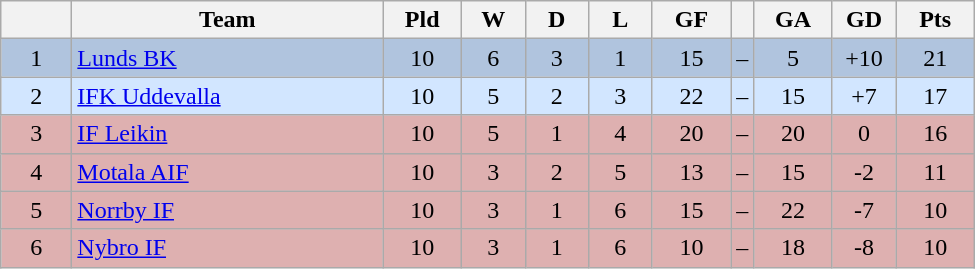<table class="wikitable" style="text-align: center">
<tr>
<th style="width: 40px;"></th>
<th style="width: 200px;">Team</th>
<th style="width: 45px;">Pld</th>
<th style="width: 35px;">W</th>
<th style="width: 35px;">D</th>
<th style="width: 35px;">L</th>
<th style="width: 45px;">GF</th>
<th></th>
<th style="width: 45px;">GA</th>
<th style="width: 35px;">GD</th>
<th style="width: 45px;">Pts</th>
</tr>
<tr style="background: #b0c4de">
<td>1</td>
<td style="text-align: left;"><a href='#'>Lunds BK</a></td>
<td>10</td>
<td>6</td>
<td>3</td>
<td>1</td>
<td>15</td>
<td>–</td>
<td>5</td>
<td>+10</td>
<td>21</td>
</tr>
<tr style="background: #d2e6ff">
<td>2</td>
<td style="text-align: left;"><a href='#'>IFK Uddevalla</a></td>
<td>10</td>
<td>5</td>
<td>2</td>
<td>3</td>
<td>22</td>
<td>–</td>
<td>15</td>
<td>+7</td>
<td>17</td>
</tr>
<tr style="background: #deb0b0">
<td>3</td>
<td style="text-align: left;"><a href='#'>IF Leikin</a></td>
<td>10</td>
<td>5</td>
<td>1</td>
<td>4</td>
<td>20</td>
<td>–</td>
<td>20</td>
<td>0</td>
<td>16</td>
</tr>
<tr style="background: #deb0b0">
<td>4</td>
<td style="text-align: left;"><a href='#'>Motala AIF</a></td>
<td>10</td>
<td>3</td>
<td>2</td>
<td>5</td>
<td>13</td>
<td>–</td>
<td>15</td>
<td>-2</td>
<td>11</td>
</tr>
<tr style="background: #deb0b0">
<td>5</td>
<td style="text-align: left;"><a href='#'>Norrby IF</a></td>
<td>10</td>
<td>3</td>
<td>1</td>
<td>6</td>
<td>15</td>
<td>–</td>
<td>22</td>
<td>-7</td>
<td>10</td>
</tr>
<tr style="background: #deb0b0">
<td>6</td>
<td style="text-align: left;"><a href='#'>Nybro IF</a></td>
<td>10</td>
<td>3</td>
<td>1</td>
<td>6</td>
<td>10</td>
<td>–</td>
<td>18</td>
<td>-8</td>
<td>10</td>
</tr>
</table>
